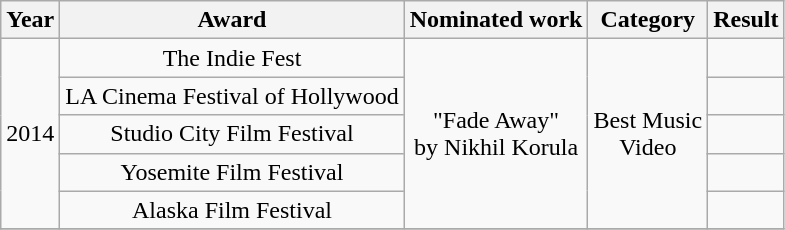<table class="wikitable plainrowheaders" style="text-align:center;">
<tr>
<th>Year</th>
<th>Award</th>
<th>Nominated work</th>
<th>Category</th>
<th>Result</th>
</tr>
<tr>
<td rowspan="5">2014</td>
<td rowspan="1">The Indie Fest</td>
<td rowspan="5">"Fade Away"<br>by Nikhil Korula</td>
<td rowspan="5">Best Music<br>Video</td>
<td></td>
</tr>
<tr>
<td rowspan="1">LA Cinema Festival of Hollywood</td>
<td></td>
</tr>
<tr>
<td rowspan="1">Studio City Film Festival</td>
<td></td>
</tr>
<tr>
<td rowspan="1">Yosemite Film Festival</td>
<td></td>
</tr>
<tr>
<td rowspan="1">Alaska Film Festival</td>
<td></td>
</tr>
<tr>
</tr>
</table>
